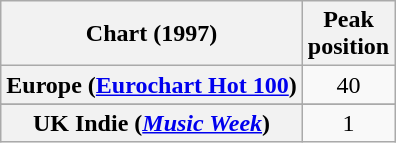<table class="wikitable sortable plainrowheaders">
<tr>
<th>Chart (1997)</th>
<th>Peak<br>position</th>
</tr>
<tr>
<th scope="row">Europe (<a href='#'>Eurochart Hot 100</a>)</th>
<td align="center">40</td>
</tr>
<tr>
</tr>
<tr>
</tr>
<tr>
</tr>
<tr>
<th scope="row">UK Indie (<em><a href='#'>Music Week</a></em>)</th>
<td align=center>1</td>
</tr>
</table>
